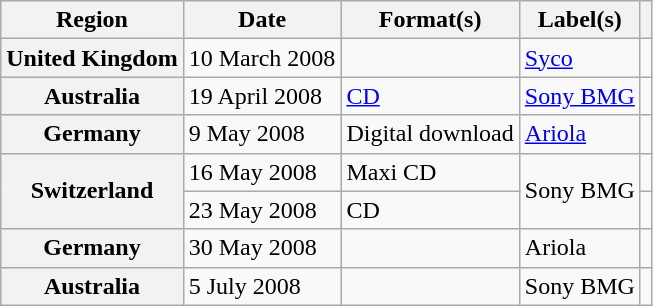<table class="wikitable plainrowheaders">
<tr>
<th scope="col">Region</th>
<th scope="col">Date</th>
<th scope="col">Format(s)</th>
<th scope="col">Label(s)</th>
<th scope="col"></th>
</tr>
<tr>
<th scope="row">United Kingdom</th>
<td>10 March 2008</td>
<td></td>
<td><a href='#'>Syco</a></td>
<td></td>
</tr>
<tr>
<th scope="row">Australia</th>
<td>19 April 2008</td>
<td><a href='#'>CD</a></td>
<td><a href='#'>Sony BMG</a></td>
<td></td>
</tr>
<tr>
<th scope="row">Germany</th>
<td>9 May 2008</td>
<td>Digital download</td>
<td><a href='#'>Ariola</a></td>
<td></td>
</tr>
<tr>
<th scope="row" rowspan="2">Switzerland</th>
<td>16 May 2008</td>
<td>Maxi CD</td>
<td rowspan="2">Sony BMG</td>
<td></td>
</tr>
<tr>
<td>23 May 2008</td>
<td>CD</td>
<td></td>
</tr>
<tr>
<th scope="row">Germany</th>
<td>30 May 2008</td>
<td></td>
<td>Ariola</td>
<td></td>
</tr>
<tr>
<th scope="row">Australia</th>
<td>5 July 2008</td>
<td></td>
<td>Sony BMG</td>
<td></td>
</tr>
</table>
